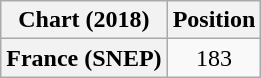<table class="wikitable plainrowheaders" style="text-align:center">
<tr>
<th scope="col">Chart (2018)</th>
<th scope="col">Position</th>
</tr>
<tr>
<th scope="row">France (SNEP)</th>
<td>183</td>
</tr>
</table>
